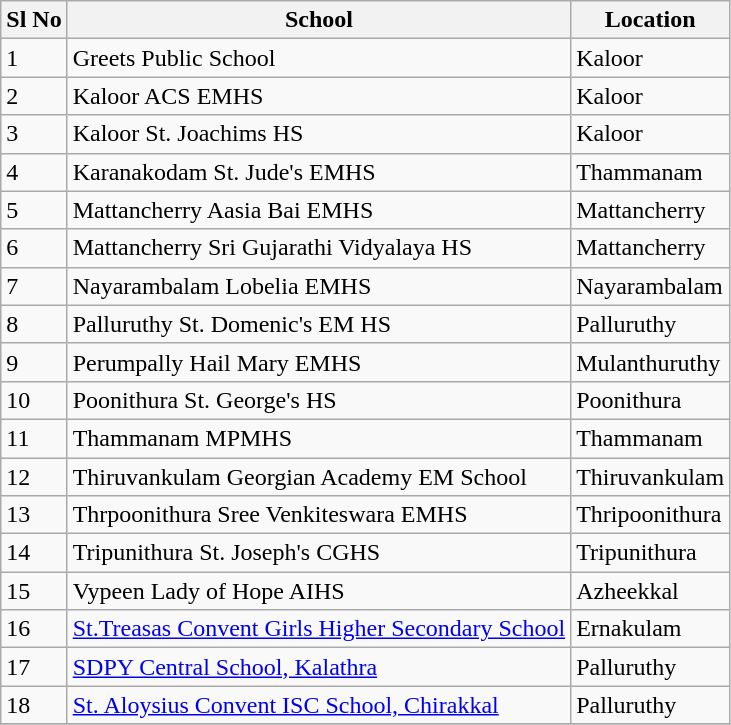<table class="sortable wikitable">
<tr>
<th>Sl No</th>
<th>School</th>
<th>Location</th>
</tr>
<tr>
<td>1</td>
<td>Greets Public School</td>
<td>Kaloor</td>
</tr>
<tr>
<td>2</td>
<td>Kaloor ACS EMHS</td>
<td>Kaloor</td>
</tr>
<tr>
<td>3</td>
<td>Kaloor St. Joachims HS</td>
<td>Kaloor</td>
</tr>
<tr>
<td>4</td>
<td>Karanakodam St. Jude's EMHS</td>
<td>Thammanam</td>
</tr>
<tr>
<td>5</td>
<td>Mattancherry Aasia Bai EMHS</td>
<td>Mattancherry</td>
</tr>
<tr>
<td>6</td>
<td>Mattancherry Sri Gujarathi Vidyalaya HS</td>
<td>Mattancherry</td>
</tr>
<tr>
<td>7</td>
<td>Nayarambalam Lobelia EMHS</td>
<td>Nayarambalam</td>
</tr>
<tr>
<td>8</td>
<td>Palluruthy St. Domenic's EM HS</td>
<td>Palluruthy</td>
</tr>
<tr>
<td>9</td>
<td>Perumpally Hail Mary EMHS</td>
<td>Mulanthuruthy</td>
</tr>
<tr>
<td>10</td>
<td>Poonithura St. George's HS</td>
<td>Poonithura</td>
</tr>
<tr>
<td>11</td>
<td>Thammanam MPMHS</td>
<td>Thammanam</td>
</tr>
<tr>
<td>12</td>
<td>Thiruvankulam Georgian Academy EM School</td>
<td>Thiruvankulam</td>
</tr>
<tr>
<td>13</td>
<td>Thrpoonithura Sree Venkiteswara EMHS</td>
<td>Thripoonithura</td>
</tr>
<tr>
<td>14</td>
<td>Tripunithura St. Joseph's CGHS</td>
<td>Tripunithura</td>
</tr>
<tr>
<td>15</td>
<td>Vypeen Lady of Hope AIHS</td>
<td>Azheekkal</td>
</tr>
<tr>
<td>16</td>
<td><a href='#'>St.Treasas Convent Girls Higher Secondary School</a></td>
<td>Ernakulam</td>
</tr>
<tr>
<td>17</td>
<td><a href='#'>SDPY Central School, Kalathra</a></td>
<td>Palluruthy</td>
</tr>
<tr>
<td>18</td>
<td><a href='#'>St. Aloysius Convent ISC School, Chirakkal</a></td>
<td>Palluruthy</td>
</tr>
<tr>
</tr>
</table>
